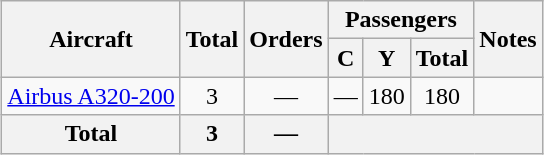<table class="wikitable" style="margin:1em auto; border-collapse:collapse;text-align:center">
<tr>
<th rowspan="2">Aircraft</th>
<th rowspan="2" style="width:35px;">Total</th>
<th rowspan="2" style="width:25px;">Orders</th>
<th colspan="3">Passengers</th>
<th rowspan="2">Notes</th>
</tr>
<tr>
<th><abbr>C</abbr></th>
<th><abbr>Y</abbr></th>
<th>Total</th>
</tr>
<tr>
<td><a href='#'>Airbus A320-200</a></td>
<td>3</td>
<td>—</td>
<td>—</td>
<td>180</td>
<td>180</td>
<td></td>
</tr>
<tr>
<th>Total</th>
<th>3</th>
<th>—</th>
<th colspan="4"></th>
</tr>
</table>
